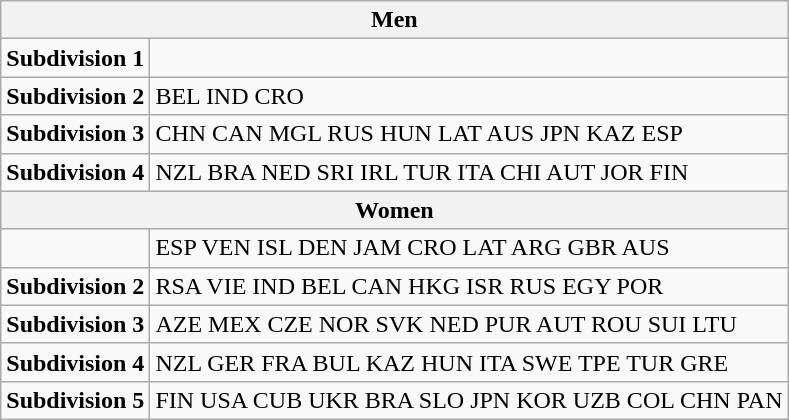<table class="wikitable">
<tr>
<th colspan="2">Men</th>
</tr>
<tr>
<td><strong>Subdivision 1</strong></td>
<td>                </td>
</tr>
<tr>
<td><strong>Subdivision 2</strong></td>
<td>            BEL    IND  CRO </td>
</tr>
<tr>
<td><strong>Subdivision 3</strong></td>
<td> CHN  CAN  MGL  RUS  HUN  LAT  AUS  JPN  KAZ       ESP  </td>
</tr>
<tr>
<td><strong>Subdivision 4</strong></td>
<td> NZL  BRA  NED  SRI  IRL  TUR  ITA  CHI  AUT     JOR  FIN  </td>
</tr>
<tr>
<th colspan="2">Women</th>
</tr>
<tr>
<td><strong></strong></td>
<td> ESP  VEN  ISL  DEN  JAM  CRO  LAT  ARG GBR  AUS</td>
</tr>
<tr>
<td><strong>Subdivision 2</strong></td>
<td> RSA   VIE  IND  BEL  CAN  HKG  ISR  RUS  EGY  POR</td>
</tr>
<tr>
<td><strong>Subdivision 3</strong></td>
<td> AZE  MEX  CZE  NOR  SVK  NED  PUR  AUT  ROU  SUI  LTU</td>
</tr>
<tr>
<td><strong>Subdivision 4</strong></td>
<td> NZL  GER  FRA  BUL  KAZ  HUN  ITA  SWE  TPE  TUR  GRE</td>
</tr>
<tr>
<td><strong>Subdivision 5</strong></td>
<td> FIN  USA  CUB  UKR  BRA SLO  JPN  KOR  UZB  COL  CHN  PAN</td>
</tr>
</table>
